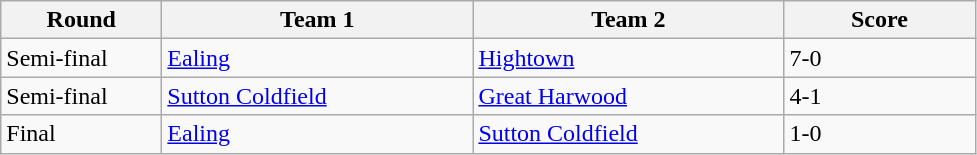<table class="wikitable" style="font-size: 100%">
<tr>
<th width=100>Round</th>
<th width=200>Team 1</th>
<th width=200>Team 2</th>
<th width=120>Score</th>
</tr>
<tr>
<td>Semi-final</td>
<td><a href='#'>Ealing</a></td>
<td><a href='#'>Hightown</a></td>
<td>7-0</td>
</tr>
<tr>
<td>Semi-final</td>
<td><a href='#'>Sutton Coldfield</a></td>
<td><a href='#'>Great Harwood</a></td>
<td>4-1</td>
</tr>
<tr>
<td>Final</td>
<td><a href='#'>Ealing</a></td>
<td><a href='#'>Sutton Coldfield</a></td>
<td>1-0</td>
</tr>
</table>
